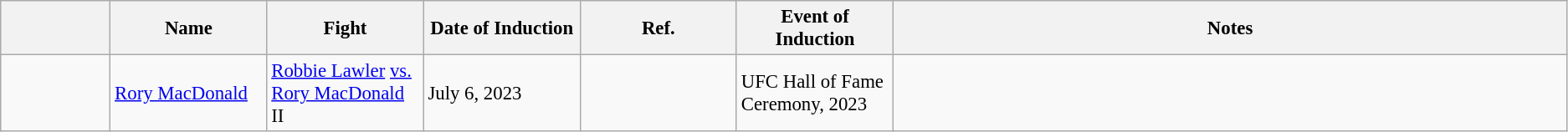<table class="wikitable sortable" style="font-size: 95%">
<tr>
<th style="width:7%;"></th>
<th style="width:10%;">Name</th>
<th style="width:10%;">Fight</th>
<th style="width:10%;">Date of Induction</th>
<th style="width:10%;">Ref.</th>
<th style="width:10%;">Event of Induction</th>
<th class="unsortable"><strong>Notes</strong></th>
</tr>
<tr>
<td></td>
<td> <a href='#'>Rory MacDonald</a></td>
<td><a href='#'>Robbie Lawler</a> <a href='#'>vs.</a> <a href='#'>Rory MacDonald</a> II</td>
<td>July 6, 2023</td>
<td></td>
<td>UFC Hall of Fame Ceremony, 2023</td>
<td></td>
</tr>
</table>
